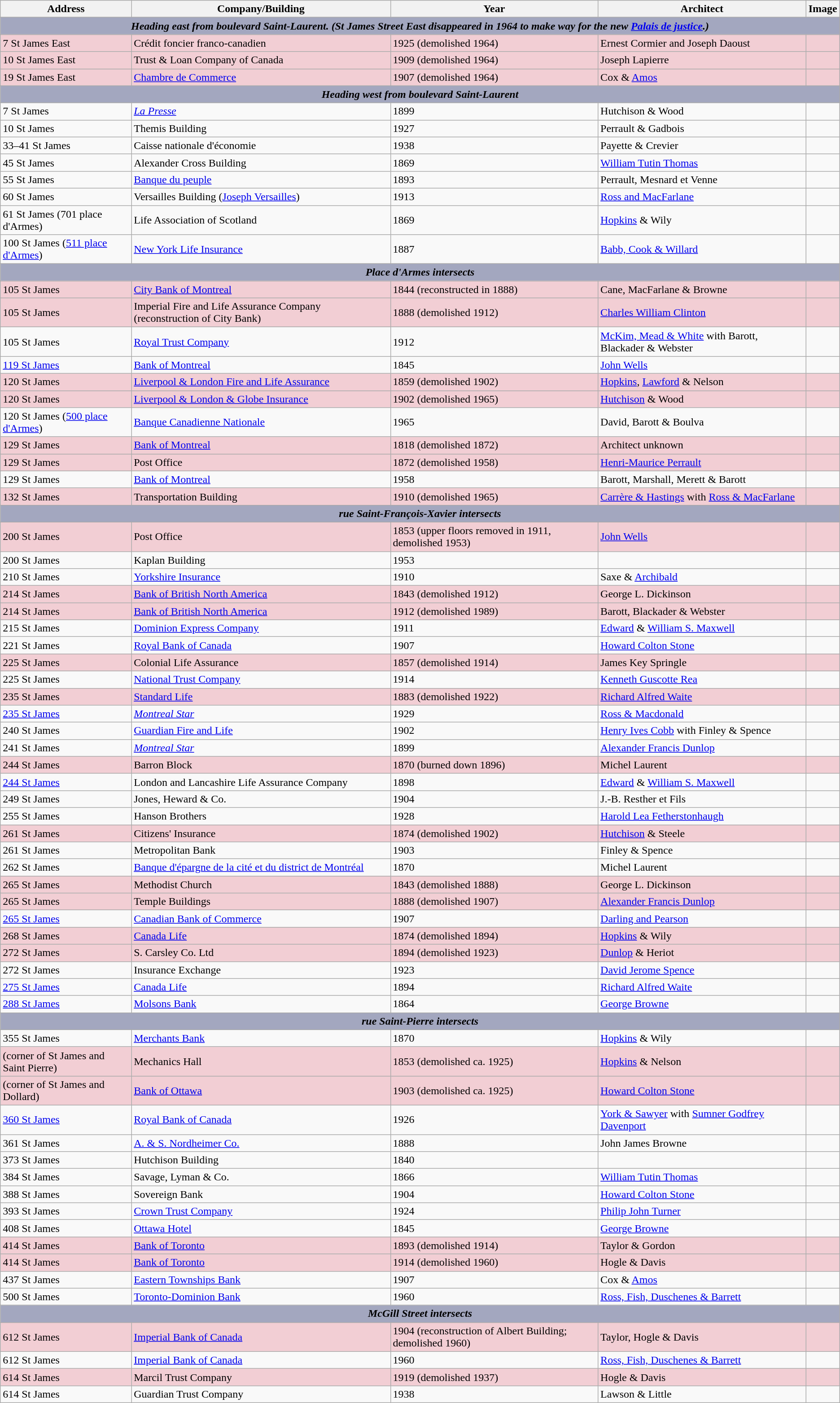<table class="wikitable">
<tr>
<th>Address</th>
<th>Company/Building</th>
<th>Year</th>
<th>Architect</th>
<th>Image</th>
</tr>
<tr>
<th colspan="5" style="background-color: #A3A7BF;"><strong><em>Heading east from boulevard Saint-Laurent. (St James Street East disappeared in 1964 to make way for the new <a href='#'>Palais de justice</a>.)</em></strong></th>
</tr>
<tr>
<td style="background-color:#F2CED4">7 St James East</td>
<td style="background-color:#F2CED4">Crédit foncier franco-canadien</td>
<td style="background-color:#F2CED4">1925 (demolished 1964)</td>
<td style="background-color:#F2CED4">Ernest Cormier and Joseph Daoust</td>
<td style="background-color:#F2CED4"></td>
</tr>
<tr>
<td style="background-color:#F2CED4">10 St James East</td>
<td style="background-color:#F2CED4">Trust & Loan Company of Canada</td>
<td style="background-color:#F2CED4">1909 (demolished 1964)</td>
<td style="background-color:#F2CED4">Joseph Lapierre</td>
<td style="background-color:#F2CED4"></td>
</tr>
<tr>
<td style="background-color:#F2CED4">19 St James East</td>
<td style="background-color:#F2CED4"><a href='#'>Chambre de Commerce</a></td>
<td style="background-color:#F2CED4">1907 (demolished 1964)</td>
<td style="background-color:#F2CED4">Cox & <a href='#'>Amos</a></td>
<td style="background-color:#F2CED4"></td>
</tr>
<tr>
<th colspan="5" style="background-color: #A3A7BF;"><strong><em>Heading west from boulevard Saint-Laurent</em></strong></th>
</tr>
<tr>
<td>7 St James</td>
<td><em><a href='#'>La Presse</a></em></td>
<td>1899</td>
<td>Hutchison & Wood</td>
<td></td>
</tr>
<tr>
<td>10 St James</td>
<td>Themis Building</td>
<td>1927</td>
<td>Perrault & Gadbois</td>
<td></td>
</tr>
<tr>
<td>33–41 St James</td>
<td>Caisse nationale d'économie</td>
<td>1938</td>
<td>Payette & Crevier</td>
<td></td>
</tr>
<tr>
<td>45 St James</td>
<td>Alexander Cross Building</td>
<td>1869</td>
<td><a href='#'>William Tutin Thomas</a></td>
<td></td>
</tr>
<tr>
<td>55 St James</td>
<td><a href='#'>Banque du peuple</a></td>
<td>1893</td>
<td>Perrault, Mesnard et Venne</td>
<td></td>
</tr>
<tr>
<td>60 St James</td>
<td>Versailles Building (<a href='#'>Joseph Versailles</a>)</td>
<td>1913</td>
<td><a href='#'>Ross and MacFarlane</a></td>
<td></td>
</tr>
<tr>
<td>61 St James (701 place d'Armes)</td>
<td>Life Association of Scotland</td>
<td>1869</td>
<td><a href='#'>Hopkins</a> & Wily</td>
<td></td>
</tr>
<tr>
<td>100 St James (<a href='#'>511 place d'Armes</a>)</td>
<td><a href='#'>New York Life Insurance</a></td>
<td>1887</td>
<td><a href='#'>Babb, Cook & Willard</a></td>
<td></td>
</tr>
<tr>
<th colspan="5" style="background-color: #A3A7BF;"><strong><em>Place d'Armes intersects</em></strong></th>
</tr>
<tr>
<td style="background-color:#F2CED4">105 St James</td>
<td style="background-color:#F2CED4"><a href='#'>City Bank of Montreal</a></td>
<td style="background-color:#F2CED4">1844 (reconstructed in 1888)</td>
<td style="background-color:#F2CED4">Cane, MacFarlane & Browne</td>
<td style="background-color:#F2CED4"></td>
</tr>
<tr>
<td style="background-color:#F2CED4">105 St James</td>
<td style="background-color:#F2CED4">Imperial Fire and Life Assurance Company (reconstruction of City Bank)</td>
<td style="background-color:#F2CED4">1888 (demolished 1912)</td>
<td style="background-color:#F2CED4"><a href='#'>Charles William Clinton</a></td>
<td style="background-color:#F2CED4"></td>
</tr>
<tr>
<td>105 St James</td>
<td><a href='#'>Royal Trust Company</a></td>
<td>1912</td>
<td><a href='#'>McKim, Mead & White</a> with Barott, Blackader & Webster</td>
<td></td>
</tr>
<tr>
<td><a href='#'>119 St James</a></td>
<td><a href='#'>Bank of Montreal</a></td>
<td>1845</td>
<td><a href='#'>John Wells</a></td>
<td></td>
</tr>
<tr>
<td style="background-color:#F2CED4">120 St James</td>
<td style="background-color:#F2CED4"><a href='#'>Liverpool & London Fire and Life Assurance</a></td>
<td style="background-color:#F2CED4">1859 (demolished 1902)</td>
<td style="background-color:#F2CED4"><a href='#'>Hopkins</a>, <a href='#'>Lawford</a> & Nelson</td>
<td style="background-color:#F2CED4"></td>
</tr>
<tr>
<td style="background-color:#F2CED4">120 St James</td>
<td style="background-color:#F2CED4"><a href='#'>Liverpool & London & Globe Insurance</a></td>
<td style="background-color:#F2CED4">1902 (demolished 1965)</td>
<td style="background-color:#F2CED4"><a href='#'>Hutchison</a> & Wood</td>
<td style="background-color:#F2CED4"></td>
</tr>
<tr>
<td>120 St James (<a href='#'>500 place d'Armes</a>)</td>
<td><a href='#'>Banque Canadienne Nationale</a></td>
<td>1965</td>
<td>David, Barott & Boulva</td>
<td></td>
</tr>
<tr>
<td style="background-color:#F2CED4">129 St James</td>
<td style="background-color:#F2CED4"><a href='#'>Bank of Montreal</a></td>
<td style="background-color:#F2CED4">1818 (demolished 1872)</td>
<td style="background-color:#F2CED4">Architect unknown</td>
<td style="background-color:#F2CED4"></td>
</tr>
<tr>
<td style="background-color:#F2CED4">129 St James</td>
<td style="background-color:#F2CED4">Post Office</td>
<td style="background-color:#F2CED4">1872 (demolished 1958)</td>
<td style="background-color:#F2CED4"><a href='#'>Henri-Maurice Perrault</a></td>
<td style="background-color:#F2CED4"></td>
</tr>
<tr>
<td>129 St James</td>
<td><a href='#'>Bank of Montreal</a></td>
<td>1958</td>
<td>Barott, Marshall, Merett & Barott</td>
<td></td>
</tr>
<tr>
<td style="background-color:#F2CED4">132 St James</td>
<td style="background-color:#F2CED4">Transportation Building</td>
<td style="background-color:#F2CED4">1910 (demolished 1965)</td>
<td style="background-color:#F2CED4"><a href='#'>Carrère & Hastings</a> with <a href='#'>Ross & MacFarlane</a></td>
<td style="background-color:#F2CED4"></td>
</tr>
<tr>
<th colspan="5" style="background-color: #A3A7BF;"><strong><em>rue Saint-François-Xavier intersects</em></strong></th>
</tr>
<tr>
<td style="background-color:#F2CED4">200 St James</td>
<td style="background-color:#F2CED4">Post Office</td>
<td style="background-color:#F2CED4">1853 (upper floors removed in 1911, demolished 1953)</td>
<td style="background-color:#F2CED4"><a href='#'>John Wells</a></td>
<td style="background-color:#F2CED4"></td>
</tr>
<tr>
<td>200 St James</td>
<td>Kaplan Building</td>
<td>1953</td>
<td></td>
<td></td>
</tr>
<tr>
<td>210 St James</td>
<td><a href='#'>Yorkshire Insurance</a></td>
<td>1910</td>
<td>Saxe & <a href='#'>Archibald</a></td>
<td></td>
</tr>
<tr>
<td style="background-color:#F2CED4">214 St James</td>
<td style="background-color:#F2CED4"><a href='#'>Bank of British North America</a></td>
<td style="background-color:#F2CED4">1843 (demolished 1912)</td>
<td style="background-color:#F2CED4">George L. Dickinson</td>
<td style="background-color:#F2CED4"></td>
</tr>
<tr>
<td style="background-color:#F2CED4">214 St James</td>
<td style="background-color:#F2CED4"><a href='#'>Bank of British North America</a></td>
<td style="background-color:#F2CED4">1912 (demolished 1989)</td>
<td style="background-color:#F2CED4">Barott, Blackader & Webster</td>
<td style="background-color:#F2CED4"></td>
</tr>
<tr>
<td>215 St James</td>
<td><a href='#'>Dominion Express Company</a></td>
<td>1911</td>
<td><a href='#'>Edward</a> & <a href='#'>William S. Maxwell</a></td>
<td></td>
</tr>
<tr>
<td>221 St James</td>
<td><a href='#'>Royal Bank of Canada</a></td>
<td>1907</td>
<td><a href='#'>Howard Colton Stone</a></td>
<td></td>
</tr>
<tr>
<td style="background-color:#F2CED4">225 St James</td>
<td style="background-color:#F2CED4">Colonial Life Assurance</td>
<td style="background-color:#F2CED4">1857 (demolished 1914)</td>
<td style="background-color:#F2CED4">James Key Springle</td>
<td style="background-color:#F2CED4"></td>
</tr>
<tr>
<td>225 St James</td>
<td><a href='#'>National Trust Company</a></td>
<td>1914</td>
<td><a href='#'>Kenneth Guscotte Rea</a></td>
<td></td>
</tr>
<tr>
<td style="background-color:#F2CED4">235 St James</td>
<td style="background-color:#F2CED4"><a href='#'>Standard Life</a></td>
<td style="background-color:#F2CED4">1883 (demolished 1922)</td>
<td style="background-color:#F2CED4"><a href='#'>Richard Alfred Waite</a></td>
<td style="background-color:#F2CED4"></td>
</tr>
<tr>
<td><a href='#'>235 St James</a></td>
<td><em><a href='#'>Montreal Star</a></em></td>
<td>1929</td>
<td><a href='#'>Ross & Macdonald</a></td>
<td></td>
</tr>
<tr>
<td>240 St James</td>
<td><a href='#'>Guardian Fire and Life</a></td>
<td>1902</td>
<td><a href='#'>Henry Ives Cobb</a> with Finley & Spence</td>
<td></td>
</tr>
<tr>
<td>241 St James</td>
<td><em><a href='#'>Montreal Star</a></em></td>
<td>1899</td>
<td><a href='#'>Alexander Francis Dunlop</a></td>
<td></td>
</tr>
<tr>
<td style="background-color:#F2CED4">244 St James</td>
<td style="background-color:#F2CED4">Barron Block</td>
<td style="background-color:#F2CED4">1870 (burned down 1896)</td>
<td style="background-color:#F2CED4">Michel Laurent</td>
<td style="background-color:#F2CED4"></td>
</tr>
<tr>
<td><a href='#'>244 St James</a></td>
<td>London and Lancashire Life Assurance Company</td>
<td>1898</td>
<td><a href='#'>Edward</a> & <a href='#'>William S. Maxwell</a></td>
<td></td>
</tr>
<tr>
<td>249 St James</td>
<td>Jones, Heward & Co.</td>
<td>1904</td>
<td>J.-B. Resther et Fils</td>
<td></td>
</tr>
<tr>
<td>255 St James</td>
<td>Hanson Brothers</td>
<td>1928</td>
<td><a href='#'>Harold Lea Fetherstonhaugh</a></td>
<td></td>
</tr>
<tr>
<td style="background-color:#F2CED4">261 St James</td>
<td style="background-color:#F2CED4">Citizens' Insurance</td>
<td style="background-color:#F2CED4">1874 (demolished 1902)</td>
<td style="background-color:#F2CED4"><a href='#'>Hutchison</a> & Steele</td>
<td style="background-color:#F2CED4"></td>
</tr>
<tr>
<td>261 St James</td>
<td>Metropolitan Bank</td>
<td>1903</td>
<td>Finley & Spence</td>
<td></td>
</tr>
<tr>
<td>262 St James</td>
<td><a href='#'>Banque d'épargne de la cité et du district de Montréal</a></td>
<td>1870</td>
<td>Michel Laurent</td>
<td></td>
</tr>
<tr>
<td style="background-color:#F2CED4">265 St James</td>
<td style="background-color:#F2CED4">Methodist Church</td>
<td style="background-color:#F2CED4">1843 (demolished 1888)</td>
<td style="background-color:#F2CED4">George L. Dickinson</td>
<td style="background-color:#F2CED4"></td>
</tr>
<tr>
<td style="background-color:#F2CED4">265 St James</td>
<td style="background-color:#F2CED4">Temple Buildings</td>
<td style="background-color:#F2CED4">1888 (demolished 1907)</td>
<td style="background-color:#F2CED4"><a href='#'>Alexander Francis Dunlop</a></td>
<td style="background-color:#F2CED4"></td>
</tr>
<tr>
<td><a href='#'>265 St James</a></td>
<td><a href='#'>Canadian Bank of Commerce</a></td>
<td>1907</td>
<td><a href='#'>Darling and Pearson</a></td>
<td></td>
</tr>
<tr>
<td style="background-color:#F2CED4">268 St James</td>
<td style="background-color:#F2CED4"><a href='#'>Canada Life</a></td>
<td style="background-color:#F2CED4">1874 (demolished 1894)</td>
<td style="background-color:#F2CED4"><a href='#'>Hopkins</a> & Wily</td>
<td style="background-color:#F2CED4"></td>
</tr>
<tr>
<td style="background-color:#F2CED4">272 St James</td>
<td style="background-color:#F2CED4">S. Carsley Co. Ltd</td>
<td style="background-color:#F2CED4">1894 (demolished 1923)</td>
<td style="background-color:#F2CED4"><a href='#'>Dunlop</a> & Heriot</td>
<td style="background-color:#F2CED4"></td>
</tr>
<tr>
<td>272 St James</td>
<td>Insurance Exchange</td>
<td>1923</td>
<td><a href='#'>David Jerome Spence</a></td>
<td></td>
</tr>
<tr>
<td><a href='#'>275 St James</a></td>
<td><a href='#'>Canada Life</a></td>
<td>1894</td>
<td><a href='#'>Richard Alfred Waite</a></td>
<td></td>
</tr>
<tr>
<td><a href='#'>288 St James</a></td>
<td><a href='#'>Molsons Bank</a></td>
<td>1864</td>
<td><a href='#'>George Browne</a></td>
<td></td>
</tr>
<tr>
<th colspan="5" style="background-color: #A3A7BF;"><strong><em>rue Saint-Pierre intersects</em></strong></th>
</tr>
<tr>
<td>355 St James</td>
<td><a href='#'>Merchants Bank</a></td>
<td>1870</td>
<td><a href='#'>Hopkins</a> & Wily</td>
<td></td>
</tr>
<tr>
<td style="background-color:#F2CED4">(corner of St James and Saint Pierre)</td>
<td style="background-color:#F2CED4">Mechanics Hall</td>
<td style="background-color:#F2CED4">1853 (demolished ca. 1925)</td>
<td style="background-color:#F2CED4"><a href='#'>Hopkins</a> & Nelson</td>
<td style="background-color:#F2CED4"></td>
</tr>
<tr>
<td style="background-color:#F2CED4">(corner of St James and Dollard)</td>
<td style="background-color:#F2CED4"><a href='#'>Bank of Ottawa</a></td>
<td style="background-color:#F2CED4">1903 (demolished ca. 1925)</td>
<td style="background-color:#F2CED4"><a href='#'>Howard Colton Stone</a></td>
<td style="background-color:#F2CED4"></td>
</tr>
<tr>
<td><a href='#'>360 St James</a></td>
<td><a href='#'>Royal Bank of Canada</a></td>
<td>1926</td>
<td><a href='#'>York & Sawyer</a> with <a href='#'>Sumner Godfrey Davenport</a></td>
<td></td>
</tr>
<tr>
<td>361 St James</td>
<td><a href='#'>A. & S. Nordheimer Co.</a></td>
<td>1888</td>
<td>John James Browne</td>
<td></td>
</tr>
<tr>
<td>373 St James</td>
<td>Hutchison Building</td>
<td>1840</td>
<td></td>
<td></td>
</tr>
<tr>
<td>384 St James</td>
<td>Savage, Lyman & Co.</td>
<td>1866</td>
<td><a href='#'>William Tutin Thomas</a></td>
<td></td>
</tr>
<tr>
<td>388 St James</td>
<td>Sovereign Bank</td>
<td>1904</td>
<td><a href='#'>Howard Colton Stone</a></td>
<td></td>
</tr>
<tr>
<td>393 St James</td>
<td><a href='#'>Crown Trust Company</a></td>
<td>1924</td>
<td><a href='#'>Philip John Turner</a></td>
<td></td>
</tr>
<tr>
<td>408 St James</td>
<td><a href='#'>Ottawa Hotel</a></td>
<td>1845</td>
<td><a href='#'>George Browne</a></td>
<td></td>
</tr>
<tr>
<td style="background-color:#F2CED4">414 St James</td>
<td style="background-color:#F2CED4"><a href='#'>Bank of Toronto</a></td>
<td style="background-color:#F2CED4">1893 (demolished 1914)</td>
<td style="background-color:#F2CED4">Taylor & Gordon</td>
<td style="background-color:#F2CED4"></td>
</tr>
<tr>
<td style="background-color:#F2CED4">414 St James</td>
<td style="background-color:#F2CED4"><a href='#'>Bank of Toronto</a></td>
<td style="background-color:#F2CED4">1914 (demolished 1960)</td>
<td style="background-color:#F2CED4">Hogle & Davis</td>
<td style="background-color:#F2CED4"></td>
</tr>
<tr>
<td>437 St James</td>
<td><a href='#'>Eastern Townships Bank</a></td>
<td>1907</td>
<td>Cox & <a href='#'>Amos</a></td>
<td></td>
</tr>
<tr>
<td>500 St James</td>
<td><a href='#'>Toronto-Dominion Bank</a></td>
<td>1960</td>
<td><a href='#'>Ross, Fish, Duschenes & Barrett</a></td>
<td></td>
</tr>
<tr>
<th colspan="5" style="background-color: #A3A7BF;"><strong><em>McGill Street intersects</em></strong></th>
</tr>
<tr>
<td style="background-color:#F2CED4">612 St James</td>
<td style="background-color:#F2CED4"><a href='#'>Imperial Bank of Canada</a></td>
<td style="background-color:#F2CED4">1904 (reconstruction of Albert Building; demolished 1960)</td>
<td style="background-color:#F2CED4">Taylor, Hogle & Davis</td>
<td style="background-color:#F2CED4"></td>
</tr>
<tr>
<td>612 St James</td>
<td><a href='#'>Imperial Bank of Canada</a></td>
<td>1960</td>
<td><a href='#'>Ross, Fish, Duschenes & Barrett</a></td>
<td></td>
</tr>
<tr>
<td style="background-color:#F2CED4">614 St James</td>
<td style="background-color:#F2CED4">Marcil Trust Company</td>
<td style="background-color:#F2CED4">1919 (demolished 1937)</td>
<td style="background-color:#F2CED4">Hogle & Davis</td>
<td style="background-color:#F2CED4"></td>
</tr>
<tr>
<td>614 St James</td>
<td>Guardian Trust Company</td>
<td>1938</td>
<td>Lawson & Little</td>
<td></td>
</tr>
</table>
